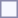<table style="border:1px solid #8888aa; background:#f7f8ff; padding:5px; font-size:95%; margin:0 12px 12px 0;">
</table>
